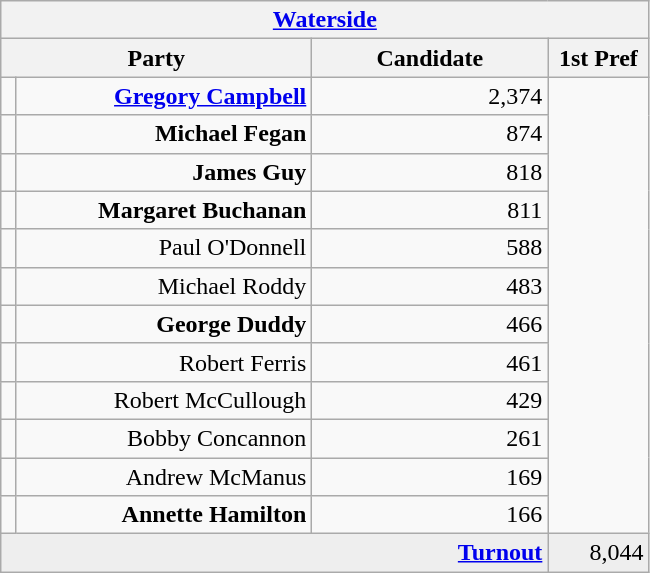<table class="wikitable">
<tr>
<th colspan="4" align="center"><a href='#'>Waterside</a></th>
</tr>
<tr>
<th colspan="2" align="center" width=200>Party</th>
<th width=150>Candidate</th>
<th width=60>1st Pref</th>
</tr>
<tr>
<td></td>
<td align="right"><strong><a href='#'>Gregory Campbell</a></strong></td>
<td align="right">2,374</td>
</tr>
<tr>
<td></td>
<td align="right"><strong>Michael Fegan</strong></td>
<td align="right">874</td>
</tr>
<tr>
<td></td>
<td align="right"><strong>James Guy</strong></td>
<td align="right">818</td>
</tr>
<tr>
<td></td>
<td align="right"><strong>Margaret Buchanan</strong></td>
<td align="right">811</td>
</tr>
<tr>
<td></td>
<td align="right">Paul O'Donnell</td>
<td align="right">588</td>
</tr>
<tr>
<td></td>
<td align="right">Michael Roddy</td>
<td align="right">483</td>
</tr>
<tr>
<td></td>
<td align="right"><strong>George Duddy</strong></td>
<td align="right">466</td>
</tr>
<tr>
<td></td>
<td align="right">Robert Ferris</td>
<td align="right">461</td>
</tr>
<tr>
<td></td>
<td align="right">Robert McCullough</td>
<td align="right">429</td>
</tr>
<tr>
<td></td>
<td align="right">Bobby Concannon</td>
<td align="right">261</td>
</tr>
<tr>
<td></td>
<td align="right">Andrew McManus</td>
<td align="right">169</td>
</tr>
<tr>
<td></td>
<td align="right"><strong>Annette Hamilton</strong></td>
<td align="right">166</td>
</tr>
<tr bgcolor="EEEEEE">
<td colspan=3 align="right"><strong><a href='#'>Turnout</a></strong></td>
<td align="right">8,044</td>
</tr>
</table>
